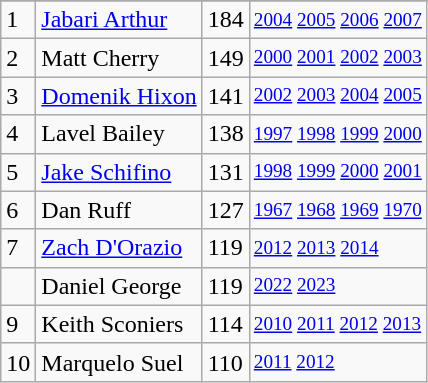<table class="wikitable">
<tr>
</tr>
<tr>
<td>1</td>
<td><a href='#'>Jabari Arthur</a></td>
<td>184</td>
<td style="font-size:80%;"><a href='#'>2004</a> <a href='#'>2005</a> <a href='#'>2006</a> <a href='#'>2007</a></td>
</tr>
<tr>
<td>2</td>
<td>Matt Cherry</td>
<td>149</td>
<td style="font-size:80%;"><a href='#'>2000</a> <a href='#'>2001</a> <a href='#'>2002</a> <a href='#'>2003</a></td>
</tr>
<tr>
<td>3</td>
<td><a href='#'>Domenik Hixon</a></td>
<td>141</td>
<td style="font-size:80%;"><a href='#'>2002</a> <a href='#'>2003</a> <a href='#'>2004</a> <a href='#'>2005</a></td>
</tr>
<tr>
<td>4</td>
<td>Lavel Bailey</td>
<td>138</td>
<td style="font-size:80%;"><a href='#'>1997</a> <a href='#'>1998</a> <a href='#'>1999</a> <a href='#'>2000</a></td>
</tr>
<tr>
<td>5</td>
<td><a href='#'>Jake Schifino</a></td>
<td>131</td>
<td style="font-size:80%;"><a href='#'>1998</a> <a href='#'>1999</a> <a href='#'>2000</a> <a href='#'>2001</a></td>
</tr>
<tr>
<td>6</td>
<td>Dan Ruff</td>
<td>127</td>
<td style="font-size:80%;"><a href='#'>1967</a> <a href='#'>1968</a> <a href='#'>1969</a> <a href='#'>1970</a></td>
</tr>
<tr>
<td>7</td>
<td><a href='#'>Zach D'Orazio</a></td>
<td>119</td>
<td style="font-size:80%;"><a href='#'>2012</a> <a href='#'>2013</a> <a href='#'>2014</a></td>
</tr>
<tr>
<td></td>
<td>Daniel George</td>
<td>119</td>
<td style="font-size:80%;"><a href='#'>2022</a> <a href='#'>2023</a></td>
</tr>
<tr>
<td>9</td>
<td>Keith Sconiers</td>
<td>114</td>
<td style="font-size:80%;"><a href='#'>2010</a> <a href='#'>2011</a> <a href='#'>2012</a> <a href='#'>2013</a></td>
</tr>
<tr>
<td>10</td>
<td>Marquelo Suel</td>
<td>110</td>
<td style="font-size:80%;"><a href='#'>2011</a> <a href='#'>2012</a></td>
</tr>
</table>
